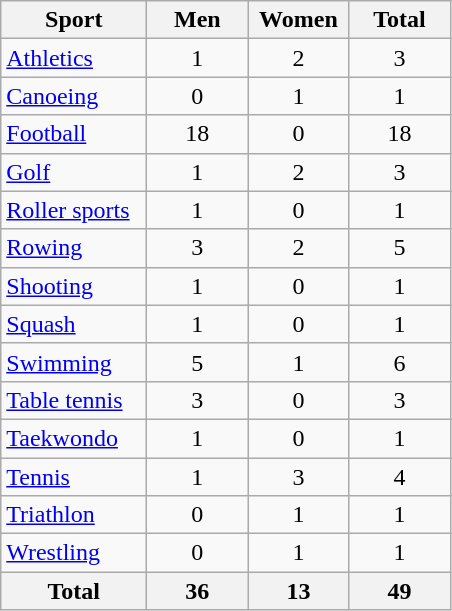<table class="wikitable sortable" style="text-align:center">
<tr>
<th width=90>Sport</th>
<th width=60>Men</th>
<th width=60>Women</th>
<th width=60>Total</th>
</tr>
<tr>
<td align=left><a href='#'>Athletics</a></td>
<td>1</td>
<td>2</td>
<td>3</td>
</tr>
<tr>
<td align=left><a href='#'>Canoeing</a></td>
<td>0</td>
<td>1</td>
<td>1</td>
</tr>
<tr>
<td align=left><a href='#'>Football</a></td>
<td>18</td>
<td>0</td>
<td>18</td>
</tr>
<tr>
<td align=left><a href='#'>Golf</a></td>
<td>1</td>
<td>2</td>
<td>3</td>
</tr>
<tr>
<td align=left><a href='#'>Roller sports</a></td>
<td>1</td>
<td>0</td>
<td>1</td>
</tr>
<tr>
<td align=left><a href='#'>Rowing</a></td>
<td>3</td>
<td>2</td>
<td>5</td>
</tr>
<tr>
<td align=left><a href='#'>Shooting</a></td>
<td>1</td>
<td>0</td>
<td>1</td>
</tr>
<tr>
<td align=left><a href='#'>Squash</a></td>
<td>1</td>
<td>0</td>
<td>1</td>
</tr>
<tr>
<td align=left><a href='#'>Swimming</a></td>
<td>5</td>
<td>1</td>
<td>6</td>
</tr>
<tr>
<td align=left><a href='#'>Table tennis</a></td>
<td>3</td>
<td>0</td>
<td>3</td>
</tr>
<tr>
<td align=left><a href='#'>Taekwondo</a></td>
<td>1</td>
<td>0</td>
<td>1</td>
</tr>
<tr>
<td align=left><a href='#'>Tennis</a></td>
<td>1</td>
<td>3</td>
<td>4</td>
</tr>
<tr>
<td align=left><a href='#'>Triathlon</a></td>
<td>0</td>
<td>1</td>
<td>1</td>
</tr>
<tr>
<td align=left><a href='#'>Wrestling</a></td>
<td>0</td>
<td>1</td>
<td>1</td>
</tr>
<tr>
<th>Total</th>
<th>36</th>
<th>13</th>
<th>49</th>
</tr>
</table>
